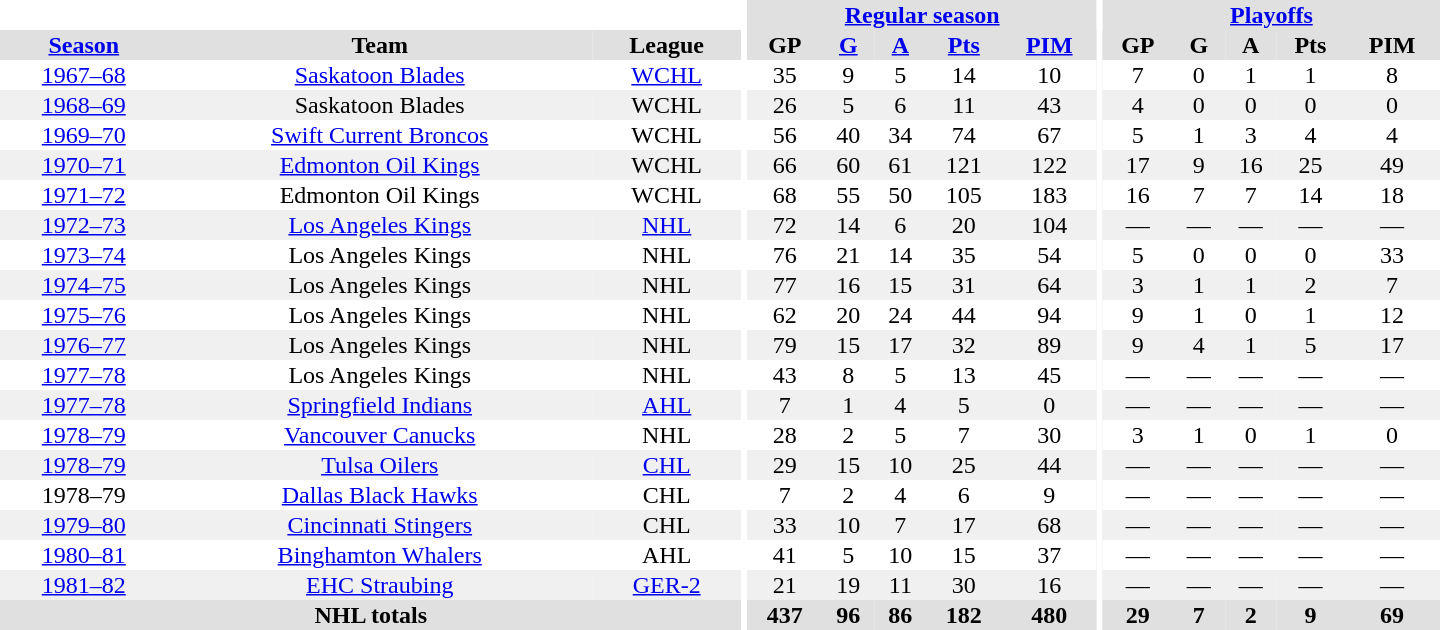<table border="0" cellpadding="1" cellspacing="0" style="text-align:center; width:60em">
<tr bgcolor="#e0e0e0">
<th colspan="3" bgcolor="#ffffff"></th>
<th rowspan="100" bgcolor="#ffffff"></th>
<th colspan="5"><a href='#'>Regular season</a></th>
<th rowspan="100" bgcolor="#ffffff"></th>
<th colspan="5"><a href='#'>Playoffs</a></th>
</tr>
<tr bgcolor="#e0e0e0">
<th><a href='#'>Season</a></th>
<th>Team</th>
<th>League</th>
<th>GP</th>
<th><a href='#'>G</a></th>
<th><a href='#'>A</a></th>
<th><a href='#'>Pts</a></th>
<th><a href='#'>PIM</a></th>
<th>GP</th>
<th>G</th>
<th>A</th>
<th>Pts</th>
<th>PIM</th>
</tr>
<tr>
<td><a href='#'>1967–68</a></td>
<td><a href='#'>Saskatoon Blades</a></td>
<td><a href='#'>WCHL</a></td>
<td>35</td>
<td>9</td>
<td>5</td>
<td>14</td>
<td>10</td>
<td>7</td>
<td>0</td>
<td>1</td>
<td>1</td>
<td>8</td>
</tr>
<tr bgcolor="#f0f0f0">
<td><a href='#'>1968–69</a></td>
<td>Saskatoon Blades</td>
<td>WCHL</td>
<td>26</td>
<td>5</td>
<td>6</td>
<td>11</td>
<td>43</td>
<td>4</td>
<td>0</td>
<td>0</td>
<td>0</td>
<td>0</td>
</tr>
<tr>
<td><a href='#'>1969–70</a></td>
<td><a href='#'>Swift Current Broncos</a></td>
<td>WCHL</td>
<td>56</td>
<td>40</td>
<td>34</td>
<td>74</td>
<td>67</td>
<td>5</td>
<td>1</td>
<td>3</td>
<td>4</td>
<td>4</td>
</tr>
<tr bgcolor="#f0f0f0">
<td><a href='#'>1970–71</a></td>
<td><a href='#'>Edmonton Oil Kings</a></td>
<td>WCHL</td>
<td>66</td>
<td>60</td>
<td>61</td>
<td>121</td>
<td>122</td>
<td>17</td>
<td>9</td>
<td>16</td>
<td>25</td>
<td>49</td>
</tr>
<tr>
<td><a href='#'>1971–72</a></td>
<td>Edmonton Oil Kings</td>
<td>WCHL</td>
<td>68</td>
<td>55</td>
<td>50</td>
<td>105</td>
<td>183</td>
<td>16</td>
<td>7</td>
<td>7</td>
<td>14</td>
<td>18</td>
</tr>
<tr bgcolor="#f0f0f0">
<td><a href='#'>1972–73</a></td>
<td><a href='#'>Los Angeles Kings</a></td>
<td><a href='#'>NHL</a></td>
<td>72</td>
<td>14</td>
<td>6</td>
<td>20</td>
<td>104</td>
<td>—</td>
<td>—</td>
<td>—</td>
<td>—</td>
<td>—</td>
</tr>
<tr>
<td><a href='#'>1973–74</a></td>
<td>Los Angeles Kings</td>
<td>NHL</td>
<td>76</td>
<td>21</td>
<td>14</td>
<td>35</td>
<td>54</td>
<td>5</td>
<td>0</td>
<td>0</td>
<td>0</td>
<td>33</td>
</tr>
<tr bgcolor="#f0f0f0">
<td><a href='#'>1974–75</a></td>
<td>Los Angeles Kings</td>
<td>NHL</td>
<td>77</td>
<td>16</td>
<td>15</td>
<td>31</td>
<td>64</td>
<td>3</td>
<td>1</td>
<td>1</td>
<td>2</td>
<td>7</td>
</tr>
<tr>
<td><a href='#'>1975–76</a></td>
<td>Los Angeles Kings</td>
<td>NHL</td>
<td>62</td>
<td>20</td>
<td>24</td>
<td>44</td>
<td>94</td>
<td>9</td>
<td>1</td>
<td>0</td>
<td>1</td>
<td>12</td>
</tr>
<tr bgcolor="#f0f0f0">
<td><a href='#'>1976–77</a></td>
<td>Los Angeles Kings</td>
<td>NHL</td>
<td>79</td>
<td>15</td>
<td>17</td>
<td>32</td>
<td>89</td>
<td>9</td>
<td>4</td>
<td>1</td>
<td>5</td>
<td>17</td>
</tr>
<tr>
<td><a href='#'>1977–78</a></td>
<td>Los Angeles Kings</td>
<td>NHL</td>
<td>43</td>
<td>8</td>
<td>5</td>
<td>13</td>
<td>45</td>
<td>—</td>
<td>—</td>
<td>—</td>
<td>—</td>
<td>—</td>
</tr>
<tr bgcolor="#f0f0f0">
<td><a href='#'>1977–78</a></td>
<td><a href='#'>Springfield Indians</a></td>
<td><a href='#'>AHL</a></td>
<td>7</td>
<td>1</td>
<td>4</td>
<td>5</td>
<td>0</td>
<td>—</td>
<td>—</td>
<td>—</td>
<td>—</td>
<td>—</td>
</tr>
<tr>
<td><a href='#'>1978–79</a></td>
<td><a href='#'>Vancouver Canucks</a></td>
<td>NHL</td>
<td>28</td>
<td>2</td>
<td>5</td>
<td>7</td>
<td>30</td>
<td>3</td>
<td>1</td>
<td>0</td>
<td>1</td>
<td>0</td>
</tr>
<tr bgcolor="#f0f0f0">
<td><a href='#'>1978–79</a></td>
<td><a href='#'>Tulsa Oilers</a></td>
<td><a href='#'>CHL</a></td>
<td>29</td>
<td>15</td>
<td>10</td>
<td>25</td>
<td>44</td>
<td>—</td>
<td>—</td>
<td>—</td>
<td>—</td>
<td>—</td>
</tr>
<tr>
<td>1978–79</td>
<td><a href='#'>Dallas Black Hawks</a></td>
<td>CHL</td>
<td>7</td>
<td>2</td>
<td>4</td>
<td>6</td>
<td>9</td>
<td>—</td>
<td>—</td>
<td>—</td>
<td>—</td>
<td>—</td>
</tr>
<tr bgcolor="#f0f0f0">
<td><a href='#'>1979–80</a></td>
<td><a href='#'>Cincinnati Stingers</a></td>
<td>CHL</td>
<td>33</td>
<td>10</td>
<td>7</td>
<td>17</td>
<td>68</td>
<td>—</td>
<td>—</td>
<td>—</td>
<td>—</td>
<td>—</td>
</tr>
<tr>
<td><a href='#'>1980–81</a></td>
<td><a href='#'>Binghamton Whalers</a></td>
<td>AHL</td>
<td>41</td>
<td>5</td>
<td>10</td>
<td>15</td>
<td>37</td>
<td>—</td>
<td>—</td>
<td>—</td>
<td>—</td>
<td>—</td>
</tr>
<tr bgcolor="#f0f0f0">
<td><a href='#'>1981–82</a></td>
<td><a href='#'>EHC Straubing</a></td>
<td><a href='#'>GER-2</a></td>
<td>21</td>
<td>19</td>
<td>11</td>
<td>30</td>
<td>16</td>
<td>—</td>
<td>—</td>
<td>—</td>
<td>—</td>
<td>—</td>
</tr>
<tr bgcolor="#e0e0e0">
<th colspan="3">NHL totals</th>
<th>437</th>
<th>96</th>
<th>86</th>
<th>182</th>
<th>480</th>
<th>29</th>
<th>7</th>
<th>2</th>
<th>9</th>
<th>69</th>
</tr>
</table>
